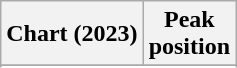<table class="wikitable sortable plainrowheaders" style="text-align:center">
<tr>
<th scope="col">Chart (2023)</th>
<th scope="col">Peak<br>position</th>
</tr>
<tr>
</tr>
<tr>
</tr>
<tr>
</tr>
<tr>
</tr>
<tr>
</tr>
<tr>
</tr>
<tr>
</tr>
<tr>
</tr>
</table>
